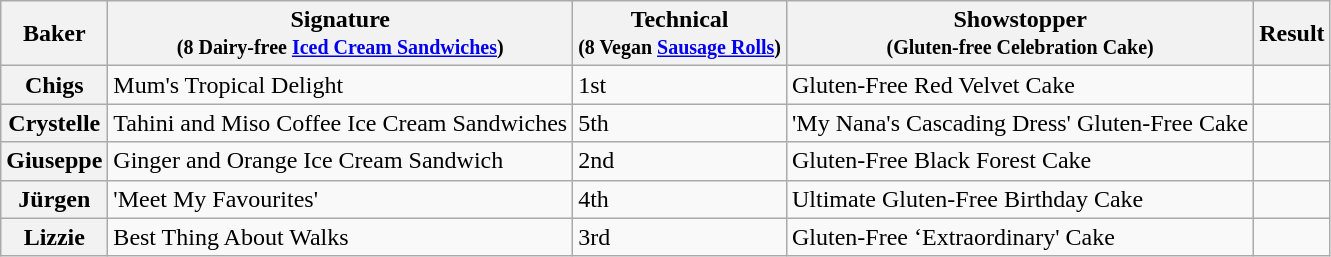<table class="wikitable sortable col3center sticky-header">
<tr>
<th scope="col">Baker</th>
<th scope="col" class="unsortable">Signature<br><small>(8 Dairy-free <a href='#'>Iced Cream Sandwiches</a>)</small></th>
<th scope="col">Technical<br><small>(8 Vegan <a href='#'>Sausage Rolls</a>)</small></th>
<th scope="col" class="unsortable">Showstopper<br><small>(Gluten-free Celebration Cake)</small></th>
<th scope="col">Result</th>
</tr>
<tr>
<th scope="row">Chigs</th>
<td>Mum's Tropical Delight</td>
<td>1st</td>
<td>Gluten-Free Red Velvet Cake</td>
<td></td>
</tr>
<tr>
<th scope="row">Crystelle</th>
<td>Tahini and Miso Coffee Ice Cream Sandwiches</td>
<td>5th</td>
<td>'My Nana's Cascading Dress' Gluten-Free Cake</td>
<td></td>
</tr>
<tr>
<th scope="row">Giuseppe</th>
<td>Ginger and Orange Ice Cream Sandwich</td>
<td>2nd</td>
<td>Gluten-Free Black Forest Cake</td>
<td></td>
</tr>
<tr>
<th scope="row">Jürgen</th>
<td>'Meet My Favourites'</td>
<td>4th</td>
<td>Ultimate Gluten-Free Birthday Cake</td>
<td></td>
</tr>
<tr>
<th scope="row">Lizzie</th>
<td>Best Thing About Walks</td>
<td>3rd</td>
<td>Gluten-Free ‘Extraordinary' Cake</td>
<td></td>
</tr>
</table>
